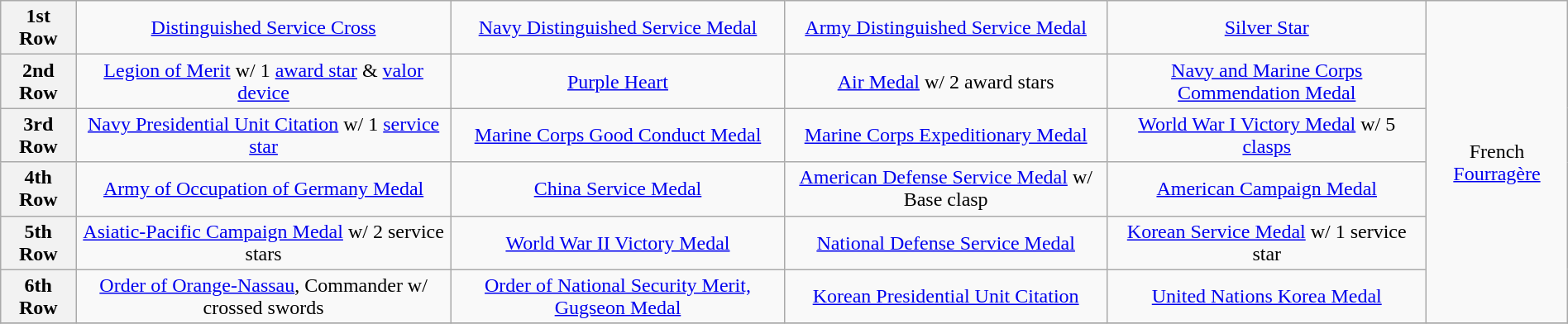<table class="wikitable" style="margin:1em auto; text-align:center;">
<tr>
<th>1st Row</th>
<td><a href='#'>Distinguished Service Cross</a></td>
<td><a href='#'>Navy Distinguished Service Medal</a></td>
<td><a href='#'>Army Distinguished Service Medal</a></td>
<td><a href='#'>Silver Star</a></td>
<td rowspan="6" align="center">French <a href='#'>Fourragère</a></td>
</tr>
<tr>
<th>2nd Row</th>
<td><a href='#'>Legion of Merit</a> w/ 1 <a href='#'>award star</a> & <a href='#'>valor device</a></td>
<td><a href='#'>Purple Heart</a></td>
<td><a href='#'>Air Medal</a> w/ 2 award stars</td>
<td><a href='#'>Navy and Marine Corps Commendation Medal</a></td>
</tr>
<tr>
<th>3rd Row</th>
<td><a href='#'>Navy Presidential Unit Citation</a> w/ 1 <a href='#'>service star</a></td>
<td><a href='#'>Marine Corps Good Conduct Medal</a></td>
<td><a href='#'>Marine Corps Expeditionary Medal</a></td>
<td><a href='#'>World War I Victory Medal</a> w/ 5 <a href='#'>clasps</a></td>
</tr>
<tr>
<th>4th Row</th>
<td><a href='#'>Army of Occupation of Germany Medal</a></td>
<td><a href='#'>China Service Medal</a></td>
<td><a href='#'>American Defense Service Medal</a> w/ Base clasp</td>
<td><a href='#'>American Campaign Medal</a></td>
</tr>
<tr>
<th>5th Row</th>
<td><a href='#'>Asiatic-Pacific Campaign Medal</a> w/ 2 service stars</td>
<td><a href='#'>World War II Victory Medal</a></td>
<td><a href='#'>National Defense Service Medal</a></td>
<td><a href='#'>Korean Service Medal</a> w/ 1 service star</td>
</tr>
<tr>
<th>6th Row</th>
<td><a href='#'>Order of Orange-Nassau</a>, Commander w/ crossed swords</td>
<td><a href='#'>Order of National Security Merit, Gugseon Medal</a></td>
<td><a href='#'>Korean Presidential Unit Citation</a></td>
<td><a href='#'>United Nations Korea Medal</a></td>
</tr>
<tr>
</tr>
</table>
